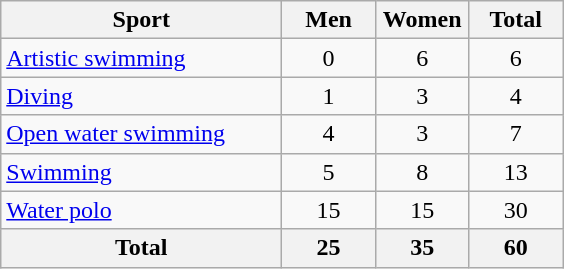<table class="wikitable sortable" style="text-align:center;">
<tr>
<th width=180>Sport</th>
<th width=55>Men</th>
<th width=55>Women</th>
<th width=55>Total</th>
</tr>
<tr>
<td align=left><a href='#'>Artistic swimming</a></td>
<td>0</td>
<td>6</td>
<td>6</td>
</tr>
<tr>
<td align=left><a href='#'>Diving</a></td>
<td>1</td>
<td>3</td>
<td>4</td>
</tr>
<tr>
<td align=left><a href='#'>Open water swimming</a></td>
<td>4</td>
<td>3</td>
<td>7</td>
</tr>
<tr>
<td align=left><a href='#'>Swimming</a></td>
<td>5</td>
<td>8</td>
<td>13</td>
</tr>
<tr>
<td align=left><a href='#'>Water polo</a></td>
<td>15</td>
<td>15</td>
<td>30</td>
</tr>
<tr>
<th>Total</th>
<th>25</th>
<th>35</th>
<th>60</th>
</tr>
</table>
